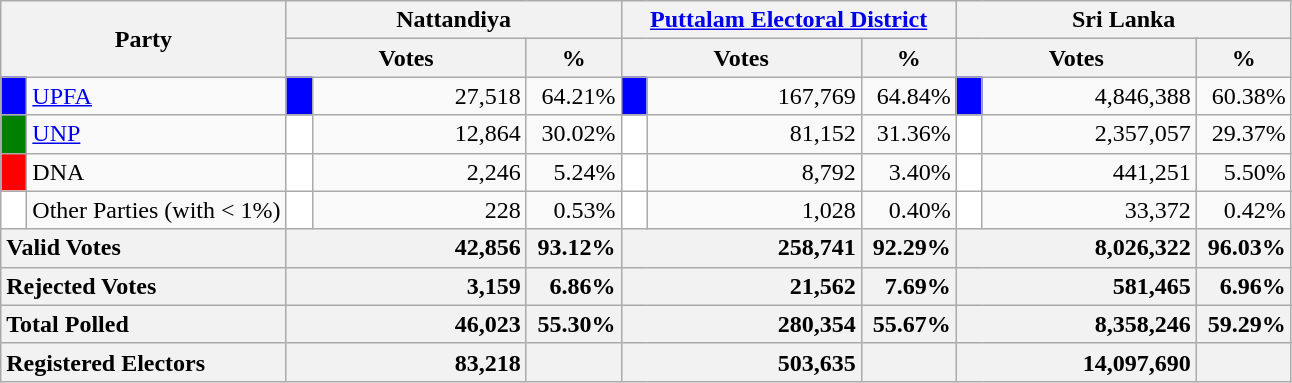<table class="wikitable">
<tr>
<th colspan="2" width="144px"rowspan="2">Party</th>
<th colspan="3" width="216px">Nattandiya</th>
<th colspan="3" width="216px"><a href='#'>Puttalam Electoral District</a></th>
<th colspan="3" width="216px">Sri Lanka</th>
</tr>
<tr>
<th colspan="2" width="144px">Votes</th>
<th>%</th>
<th colspan="2" width="144px">Votes</th>
<th>%</th>
<th colspan="2" width="144px">Votes</th>
<th>%</th>
</tr>
<tr>
<td style="background-color:blue;" width="10px"></td>
<td style="text-align:left;"><a href='#'>UPFA</a></td>
<td style="background-color:blue;" width="10px"></td>
<td style="text-align:right;">27,518</td>
<td style="text-align:right;">64.21%</td>
<td style="background-color:blue;" width="10px"></td>
<td style="text-align:right;">167,769</td>
<td style="text-align:right;">64.84%</td>
<td style="background-color:blue;" width="10px"></td>
<td style="text-align:right;">4,846,388</td>
<td style="text-align:right;">60.38%</td>
</tr>
<tr>
<td style="background-color:green;" width="10px"></td>
<td style="text-align:left;"><a href='#'>UNP</a></td>
<td style="background-color:white;" width="10px"></td>
<td style="text-align:right;">12,864</td>
<td style="text-align:right;">30.02%</td>
<td style="background-color:white;" width="10px"></td>
<td style="text-align:right;">81,152</td>
<td style="text-align:right;">31.36%</td>
<td style="background-color:white;" width="10px"></td>
<td style="text-align:right;">2,357,057</td>
<td style="text-align:right;">29.37%</td>
</tr>
<tr>
<td style="background-color:red;" width="10px"></td>
<td style="text-align:left;">DNA</td>
<td style="background-color:white;" width="10px"></td>
<td style="text-align:right;">2,246</td>
<td style="text-align:right;">5.24%</td>
<td style="background-color:white;" width="10px"></td>
<td style="text-align:right;">8,792</td>
<td style="text-align:right;">3.40%</td>
<td style="background-color:white;" width="10px"></td>
<td style="text-align:right;">441,251</td>
<td style="text-align:right;">5.50%</td>
</tr>
<tr>
<td style="background-color:white;" width="10px"></td>
<td style="text-align:left;">Other Parties (with < 1%)</td>
<td style="background-color:white;" width="10px"></td>
<td style="text-align:right;">228</td>
<td style="text-align:right;">0.53%</td>
<td style="background-color:white;" width="10px"></td>
<td style="text-align:right;">1,028</td>
<td style="text-align:right;">0.40%</td>
<td style="background-color:white;" width="10px"></td>
<td style="text-align:right;">33,372</td>
<td style="text-align:right;">0.42%</td>
</tr>
<tr>
<th colspan="2" width="144px"style="text-align:left;">Valid Votes</th>
<th style="text-align:right;"colspan="2" width="144px">42,856</th>
<th style="text-align:right;">93.12%</th>
<th style="text-align:right;"colspan="2" width="144px">258,741</th>
<th style="text-align:right;">92.29%</th>
<th style="text-align:right;"colspan="2" width="144px">8,026,322</th>
<th style="text-align:right;">96.03%</th>
</tr>
<tr>
<th colspan="2" width="144px"style="text-align:left;">Rejected Votes</th>
<th style="text-align:right;"colspan="2" width="144px">3,159</th>
<th style="text-align:right;">6.86%</th>
<th style="text-align:right;"colspan="2" width="144px">21,562</th>
<th style="text-align:right;">7.69%</th>
<th style="text-align:right;"colspan="2" width="144px">581,465</th>
<th style="text-align:right;">6.96%</th>
</tr>
<tr>
<th colspan="2" width="144px"style="text-align:left;">Total Polled</th>
<th style="text-align:right;"colspan="2" width="144px">46,023</th>
<th style="text-align:right;">55.30%</th>
<th style="text-align:right;"colspan="2" width="144px">280,354</th>
<th style="text-align:right;">55.67%</th>
<th style="text-align:right;"colspan="2" width="144px">8,358,246</th>
<th style="text-align:right;">59.29%</th>
</tr>
<tr>
<th colspan="2" width="144px"style="text-align:left;">Registered Electors</th>
<th style="text-align:right;"colspan="2" width="144px">83,218</th>
<th></th>
<th style="text-align:right;"colspan="2" width="144px">503,635</th>
<th></th>
<th style="text-align:right;"colspan="2" width="144px">14,097,690</th>
<th></th>
</tr>
</table>
